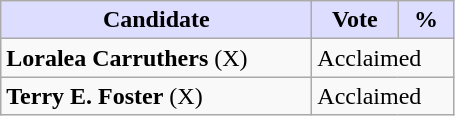<table class="wikitable">
<tr>
<th style="background:#ddf; width:200px;">Candidate</th>
<th style="background:#ddf; width:50px;">Vote</th>
<th style="background:#ddf; width:30px;">%</th>
</tr>
<tr>
<td><strong>Loralea Carruthers</strong> (X)</td>
<td colspan="2">Acclaimed</td>
</tr>
<tr>
<td><strong>Terry E. Foster</strong> (X)</td>
<td colspan="2">Acclaimed</td>
</tr>
</table>
